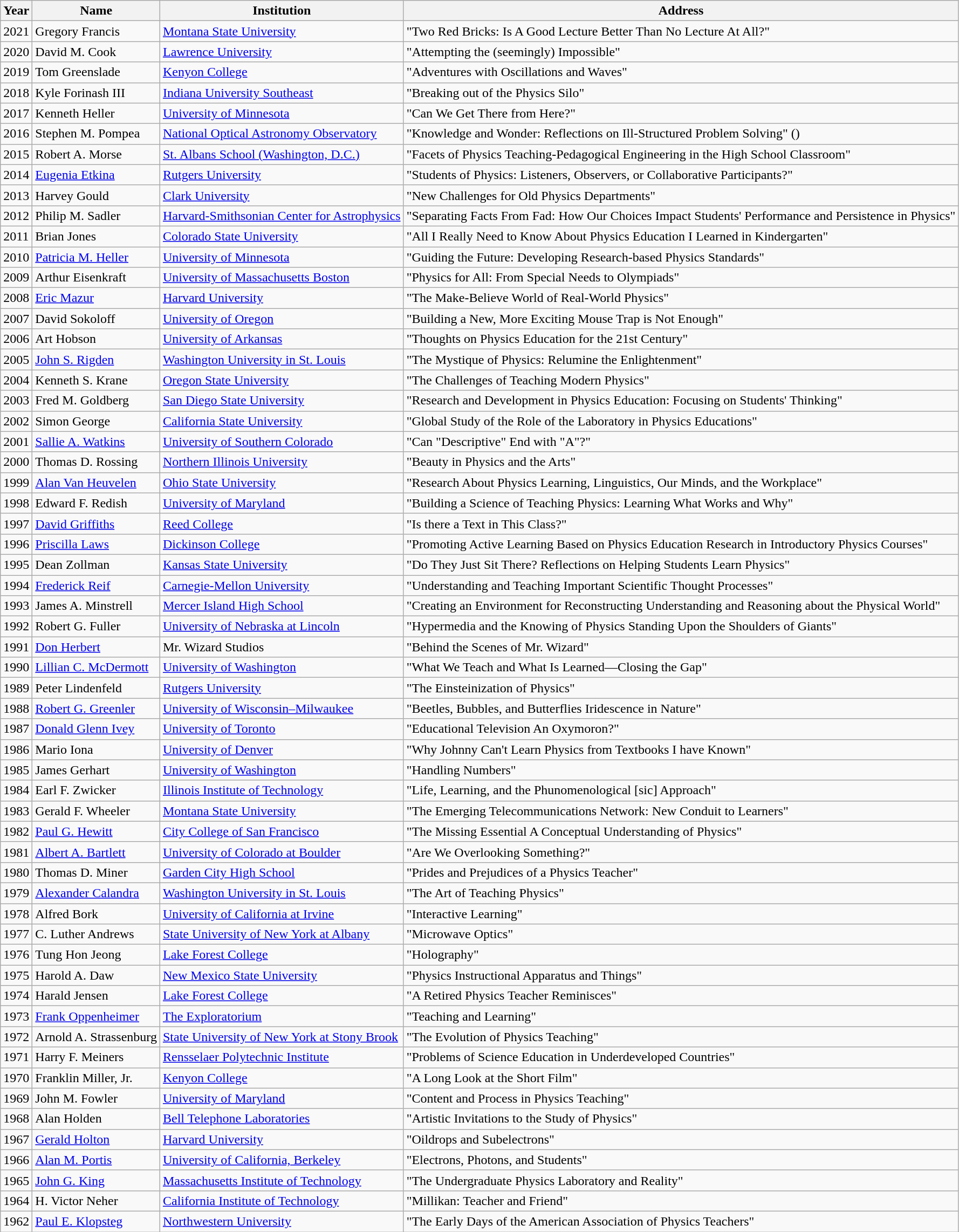<table class="wikitable sortable">
<tr>
<th>Year</th>
<th>Name</th>
<th>Institution</th>
<th>Address</th>
</tr>
<tr>
<td>2021</td>
<td>Gregory Francis</td>
<td><a href='#'>Montana State University</a></td>
<td>"Two Red Bricks: Is A Good Lecture Better Than No Lecture At All?"</td>
</tr>
<tr>
<td>2020</td>
<td>David M. Cook</td>
<td><a href='#'>Lawrence University</a></td>
<td>"Attempting the (seemingly) Impossible"</td>
</tr>
<tr>
<td>2019</td>
<td>Tom Greenslade</td>
<td><a href='#'>Kenyon College</a></td>
<td>"Adventures with Oscillations and Waves"</td>
</tr>
<tr>
<td>2018</td>
<td>Kyle Forinash III</td>
<td><a href='#'>Indiana University Southeast</a></td>
<td>"Breaking out of the Physics Silo"</td>
</tr>
<tr>
<td>2017</td>
<td>Kenneth Heller</td>
<td><a href='#'>University of Minnesota</a></td>
<td>"Can We Get There from Here?"</td>
</tr>
<tr>
<td>2016</td>
<td>Stephen M. Pompea</td>
<td><a href='#'>National Optical Astronomy Observatory</a></td>
<td>"Knowledge and Wonder: Reflections on Ill-Structured Problem Solving" ()</td>
</tr>
<tr>
<td>2015</td>
<td>Robert A. Morse</td>
<td><a href='#'>St. Albans School (Washington, D.C.)</a></td>
<td>"Facets of Physics Teaching-Pedagogical Engineering in the High School Classroom"</td>
</tr>
<tr>
<td>2014</td>
<td><a href='#'>Eugenia Etkina</a></td>
<td><a href='#'>Rutgers University</a></td>
<td>"Students of Physics: Listeners, Observers, or Collaborative Participants?"</td>
</tr>
<tr>
<td>2013</td>
<td>Harvey Gould</td>
<td><a href='#'>Clark University</a></td>
<td>"New Challenges for Old Physics Departments"</td>
</tr>
<tr>
<td>2012</td>
<td>Philip M. Sadler</td>
<td><a href='#'>Harvard-Smithsonian Center for Astrophysics</a></td>
<td>"Separating Facts From Fad:  How Our Choices Impact Students' Performance and Persistence in Physics"</td>
</tr>
<tr>
<td>2011</td>
<td>Brian Jones</td>
<td><a href='#'>Colorado State University</a></td>
<td>"All I Really Need to Know About Physics Education I Learned in Kindergarten"</td>
</tr>
<tr>
<td>2010</td>
<td><a href='#'>Patricia M. Heller</a></td>
<td><a href='#'>University of Minnesota</a></td>
<td>"Guiding the Future: Developing Research-based Physics Standards"</td>
</tr>
<tr>
<td>2009</td>
<td>Arthur Eisenkraft</td>
<td><a href='#'>University of Massachusetts Boston</a></td>
<td>"Physics for All: From Special Needs to Olympiads"</td>
</tr>
<tr>
<td>2008</td>
<td><a href='#'>Eric Mazur</a></td>
<td><a href='#'>Harvard University</a></td>
<td>"The Make-Believe World of Real-World Physics"</td>
</tr>
<tr>
<td>2007</td>
<td>David Sokoloff</td>
<td><a href='#'>University of Oregon</a></td>
<td>"Building a New, More Exciting Mouse Trap is Not Enough"</td>
</tr>
<tr>
<td>2006</td>
<td>Art Hobson</td>
<td><a href='#'>University of Arkansas</a></td>
<td>"Thoughts on Physics Education for the 21st Century"</td>
</tr>
<tr>
<td>2005</td>
<td><a href='#'>John S. Rigden</a></td>
<td><a href='#'>Washington University in St. Louis</a></td>
<td>"The Mystique of Physics: Relumine the Enlightenment"</td>
</tr>
<tr>
<td>2004</td>
<td>Kenneth S. Krane</td>
<td><a href='#'>Oregon State University</a></td>
<td>"The Challenges of Teaching Modern Physics"</td>
</tr>
<tr>
<td>2003</td>
<td>Fred M. Goldberg</td>
<td><a href='#'>San Diego State University</a></td>
<td>"Research and Development in Physics Education: Focusing on Students' Thinking"</td>
</tr>
<tr>
<td>2002</td>
<td>Simon George</td>
<td><a href='#'>California State University</a></td>
<td>"Global Study of the Role of the Laboratory in Physics Educations"</td>
</tr>
<tr>
<td>2001</td>
<td><a href='#'>Sallie A. Watkins</a></td>
<td><a href='#'>University of Southern Colorado</a></td>
<td>"Can "Descriptive" End with "A"?"</td>
</tr>
<tr>
<td>2000</td>
<td>Thomas D. Rossing</td>
<td><a href='#'>Northern Illinois University</a></td>
<td>"Beauty in Physics and the Arts"</td>
</tr>
<tr>
<td>1999</td>
<td><a href='#'>Alan Van Heuvelen</a></td>
<td><a href='#'>Ohio State University</a></td>
<td>"Research About Physics Learning, Linguistics, Our Minds, and the Workplace"</td>
</tr>
<tr>
<td>1998</td>
<td>Edward F. Redish</td>
<td><a href='#'>University of Maryland</a></td>
<td>"Building a Science of Teaching Physics: Learning What Works and Why"</td>
</tr>
<tr>
<td>1997</td>
<td><a href='#'>David Griffiths</a></td>
<td><a href='#'>Reed College</a></td>
<td>"Is there a Text in This Class?"</td>
</tr>
<tr>
<td>1996</td>
<td><a href='#'>Priscilla Laws</a></td>
<td><a href='#'>Dickinson College</a></td>
<td>"Promoting Active Learning Based on Physics Education Research in Introductory Physics Courses"</td>
</tr>
<tr>
<td>1995</td>
<td>Dean Zollman</td>
<td><a href='#'>Kansas State University</a></td>
<td>"Do They Just Sit There? Reflections on Helping Students Learn Physics"</td>
</tr>
<tr>
<td>1994</td>
<td><a href='#'>Frederick Reif</a></td>
<td><a href='#'>Carnegie-Mellon University</a></td>
<td>"Understanding and Teaching Important Scientific Thought Processes"</td>
</tr>
<tr>
<td>1993</td>
<td>James A. Minstrell</td>
<td><a href='#'>Mercer Island High School</a></td>
<td>"Creating an Environment for Reconstructing Understanding and Reasoning about the Physical World"</td>
</tr>
<tr>
<td>1992</td>
<td>Robert G. Fuller</td>
<td><a href='#'>University of Nebraska at Lincoln</a></td>
<td>"Hypermedia and the Knowing of Physics Standing Upon the Shoulders of Giants"</td>
</tr>
<tr>
<td>1991</td>
<td><a href='#'>Don Herbert</a></td>
<td>Mr. Wizard Studios</td>
<td>"Behind the Scenes of Mr. Wizard"</td>
</tr>
<tr>
<td>1990</td>
<td><a href='#'>Lillian C. McDermott</a></td>
<td><a href='#'>University of Washington</a></td>
<td>"What We Teach and What Is Learned—Closing the Gap"</td>
</tr>
<tr>
<td>1989</td>
<td>Peter Lindenfeld</td>
<td><a href='#'>Rutgers University</a></td>
<td>"The Einsteinization of Physics"</td>
</tr>
<tr>
<td>1988</td>
<td><a href='#'>Robert G. Greenler</a></td>
<td><a href='#'>University of Wisconsin–Milwaukee</a></td>
<td>"Beetles, Bubbles, and Butterflies Iridescence in Nature"</td>
</tr>
<tr>
<td>1987</td>
<td><a href='#'>Donald Glenn Ivey</a></td>
<td><a href='#'>University of Toronto</a></td>
<td>"Educational Television An Oxymoron?"</td>
</tr>
<tr>
<td>1986</td>
<td>Mario Iona</td>
<td><a href='#'>University of Denver</a></td>
<td>"Why Johnny Can't Learn Physics from Textbooks I have Known"</td>
</tr>
<tr>
<td>1985</td>
<td>James Gerhart</td>
<td><a href='#'>University of Washington</a></td>
<td>"Handling Numbers"</td>
</tr>
<tr>
<td>1984</td>
<td>Earl F. Zwicker</td>
<td><a href='#'>Illinois Institute of Technology</a></td>
<td>"Life, Learning, and the Phunomenological [sic] Approach"</td>
</tr>
<tr>
<td>1983</td>
<td>Gerald F. Wheeler</td>
<td><a href='#'>Montana State University</a></td>
<td>"The Emerging Telecommunications Network: New Conduit to Learners"</td>
</tr>
<tr>
<td>1982</td>
<td><a href='#'>Paul G. Hewitt</a></td>
<td><a href='#'>City College of San Francisco</a></td>
<td>"The Missing Essential A Conceptual Understanding of Physics"</td>
</tr>
<tr>
<td>1981</td>
<td><a href='#'>Albert A. Bartlett</a></td>
<td><a href='#'>University of Colorado at Boulder</a></td>
<td>"Are We Overlooking Something?"</td>
</tr>
<tr>
<td>1980</td>
<td>Thomas D. Miner</td>
<td><a href='#'>Garden City High School</a></td>
<td>"Prides and Prejudices of a Physics Teacher"</td>
</tr>
<tr>
<td>1979</td>
<td><a href='#'>Alexander Calandra</a></td>
<td><a href='#'>Washington University in St. Louis</a></td>
<td>"The Art of Teaching Physics"</td>
</tr>
<tr>
<td>1978</td>
<td>Alfred Bork</td>
<td><a href='#'>University of California at Irvine</a></td>
<td>"Interactive Learning"</td>
</tr>
<tr>
<td>1977</td>
<td>C. Luther Andrews</td>
<td><a href='#'>State University of New York at Albany</a></td>
<td>"Microwave Optics"</td>
</tr>
<tr>
<td>1976</td>
<td>Tung Hon Jeong</td>
<td><a href='#'>Lake Forest College</a></td>
<td>"Holography"</td>
</tr>
<tr>
<td>1975</td>
<td>Harold A. Daw</td>
<td><a href='#'>New Mexico State University</a></td>
<td>"Physics Instructional Apparatus and Things"</td>
</tr>
<tr>
<td>1974</td>
<td>Harald Jensen</td>
<td><a href='#'>Lake Forest College</a></td>
<td>"A Retired Physics Teacher Reminisces"</td>
</tr>
<tr>
<td>1973</td>
<td><a href='#'>Frank Oppenheimer</a></td>
<td><a href='#'>The Exploratorium</a></td>
<td>"Teaching and Learning"</td>
</tr>
<tr>
<td>1972</td>
<td>Arnold A. Strassenburg</td>
<td><a href='#'>State University of New York at Stony Brook</a></td>
<td>"The Evolution of Physics Teaching"</td>
</tr>
<tr>
<td>1971</td>
<td>Harry F. Meiners</td>
<td><a href='#'>Rensselaer Polytechnic Institute</a></td>
<td>"Problems of Science Education in Underdeveloped Countries"</td>
</tr>
<tr>
<td>1970</td>
<td>Franklin Miller, Jr.</td>
<td><a href='#'>Kenyon College</a></td>
<td>"A Long Look at the Short Film"</td>
</tr>
<tr>
<td>1969</td>
<td>John M. Fowler</td>
<td><a href='#'>University of Maryland</a></td>
<td>"Content and Process in Physics Teaching"</td>
</tr>
<tr>
<td>1968</td>
<td>Alan Holden</td>
<td><a href='#'>Bell Telephone Laboratories</a></td>
<td>"Artistic Invitations to the Study of Physics"</td>
</tr>
<tr>
<td>1967</td>
<td><a href='#'>Gerald Holton</a></td>
<td><a href='#'>Harvard University</a></td>
<td>"Oildrops and Subelectrons"</td>
</tr>
<tr>
<td>1966</td>
<td><a href='#'>Alan M. Portis</a></td>
<td><a href='#'>University of California, Berkeley</a></td>
<td>"Electrons, Photons, and Students"</td>
</tr>
<tr>
<td>1965</td>
<td><a href='#'>John G. King</a></td>
<td><a href='#'>Massachusetts Institute of Technology</a></td>
<td>"The Undergraduate Physics Laboratory and Reality"</td>
</tr>
<tr>
<td>1964</td>
<td>H. Victor Neher</td>
<td><a href='#'>California Institute of Technology</a></td>
<td>"Millikan: Teacher and Friend"</td>
</tr>
<tr>
<td>1962</td>
<td><a href='#'>Paul E. Klopsteg</a></td>
<td><a href='#'>Northwestern University</a></td>
<td>"The Early Days of the American Association of Physics Teachers"</td>
</tr>
</table>
